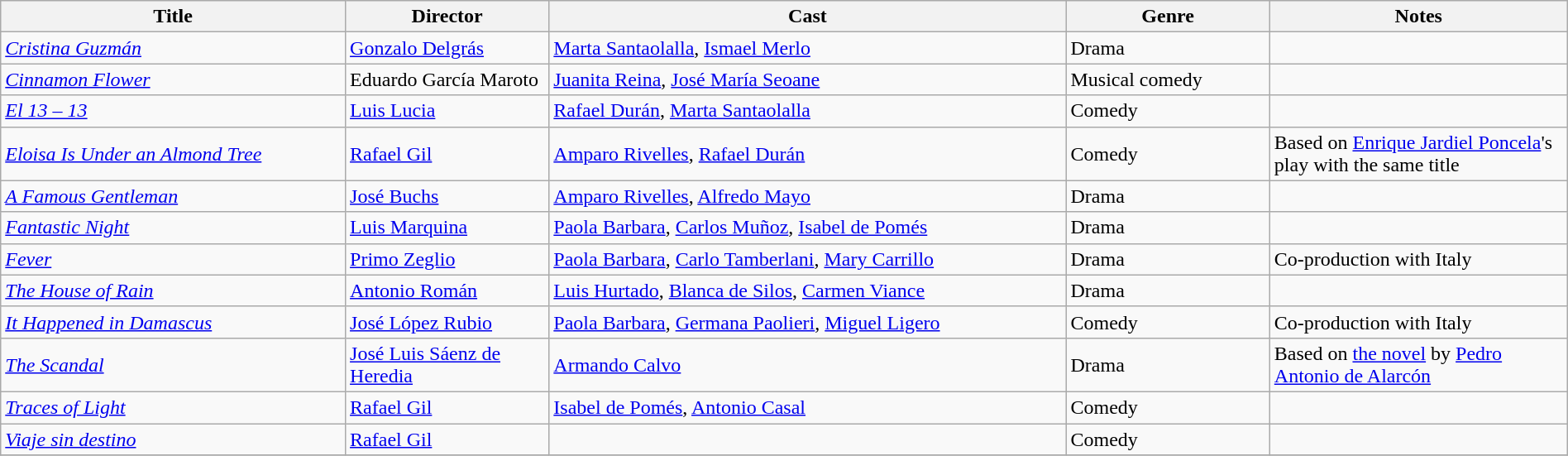<table class="wikitable" style="width:100%;">
<tr>
<th style="width:22%;">Title</th>
<th style="width:13%;">Director</th>
<th style="width:33%;">Cast</th>
<th style="width:13%;">Genre</th>
<th style="width:19%;">Notes</th>
</tr>
<tr>
<td><em><a href='#'>Cristina Guzmán</a></em></td>
<td><a href='#'>Gonzalo Delgrás </a></td>
<td><a href='#'>Marta Santaolalla</a>, <a href='#'>Ismael Merlo </a></td>
<td>Drama</td>
<td></td>
</tr>
<tr>
<td><em><a href='#'>Cinnamon Flower</a></em></td>
<td>Eduardo García Maroto</td>
<td><a href='#'>Juanita Reina</a>, <a href='#'>José María Seoane</a></td>
<td>Musical comedy</td>
<td></td>
</tr>
<tr>
<td><em><a href='#'>El 13 – 13</a></em></td>
<td><a href='#'>Luis Lucia</a></td>
<td><a href='#'>Rafael Durán</a>, <a href='#'>Marta Santaolalla</a></td>
<td>Comedy</td>
<td></td>
</tr>
<tr>
<td><em><a href='#'>Eloisa Is Under an Almond Tree</a></em></td>
<td><a href='#'>Rafael Gil</a></td>
<td><a href='#'>Amparo Rivelles</a>, <a href='#'>Rafael Durán</a></td>
<td>Comedy</td>
<td>Based on <a href='#'>Enrique Jardiel Poncela</a>'s play with the same title</td>
</tr>
<tr>
<td><em><a href='#'>A Famous Gentleman</a></em></td>
<td><a href='#'>José Buchs</a></td>
<td><a href='#'>Amparo Rivelles</a>, <a href='#'>Alfredo Mayo</a></td>
<td>Drama</td>
<td></td>
</tr>
<tr>
<td><em><a href='#'>Fantastic Night</a></em></td>
<td><a href='#'>Luis Marquina</a></td>
<td><a href='#'>Paola Barbara</a>, <a href='#'>Carlos Muñoz</a>, <a href='#'>Isabel de Pomés</a></td>
<td>Drama</td>
<td></td>
</tr>
<tr>
<td><em><a href='#'>Fever</a></em></td>
<td><a href='#'>Primo Zeglio</a></td>
<td><a href='#'>Paola Barbara</a>, <a href='#'>Carlo Tamberlani</a>, <a href='#'>Mary Carrillo</a></td>
<td>Drama</td>
<td>Co-production with Italy</td>
</tr>
<tr>
<td><em><a href='#'>The House of Rain</a></em></td>
<td><a href='#'>Antonio Román</a></td>
<td><a href='#'>Luis Hurtado</a>, <a href='#'>Blanca de Silos</a>, <a href='#'>Carmen Viance</a></td>
<td>Drama</td>
<td></td>
</tr>
<tr>
<td><em><a href='#'>It Happened in Damascus</a></em></td>
<td><a href='#'>José López Rubio</a></td>
<td><a href='#'>Paola Barbara</a>, <a href='#'>Germana Paolieri</a>, <a href='#'>Miguel Ligero</a></td>
<td>Comedy</td>
<td>Co-production with Italy</td>
</tr>
<tr>
<td><em><a href='#'>The Scandal</a></em></td>
<td><a href='#'>José Luis Sáenz de Heredia</a></td>
<td><a href='#'>Armando Calvo</a></td>
<td>Drama</td>
<td>Based on <a href='#'>the novel</a> by <a href='#'>Pedro Antonio de Alarcón</a></td>
</tr>
<tr>
<td><em><a href='#'>Traces of Light</a></em></td>
<td><a href='#'>Rafael Gil</a></td>
<td><a href='#'>Isabel de Pomés</a>, <a href='#'>Antonio Casal</a></td>
<td>Comedy</td>
<td></td>
</tr>
<tr>
<td><em><a href='#'>Viaje sin destino</a></em></td>
<td><a href='#'>Rafael Gil</a></td>
<td></td>
<td>Comedy</td>
<td></td>
</tr>
<tr>
</tr>
</table>
